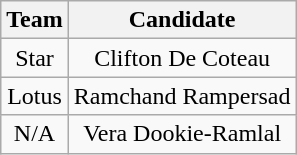<table class="wikitable" style="text-align:center">
<tr>
<th>Team</th>
<th>Candidate</th>
</tr>
<tr>
<td>Star</td>
<td>Clifton De Coteau</td>
</tr>
<tr>
<td>Lotus</td>
<td>Ramchand Rampersad</td>
</tr>
<tr>
<td>N/A</td>
<td>Vera Dookie-Ramlal</td>
</tr>
</table>
